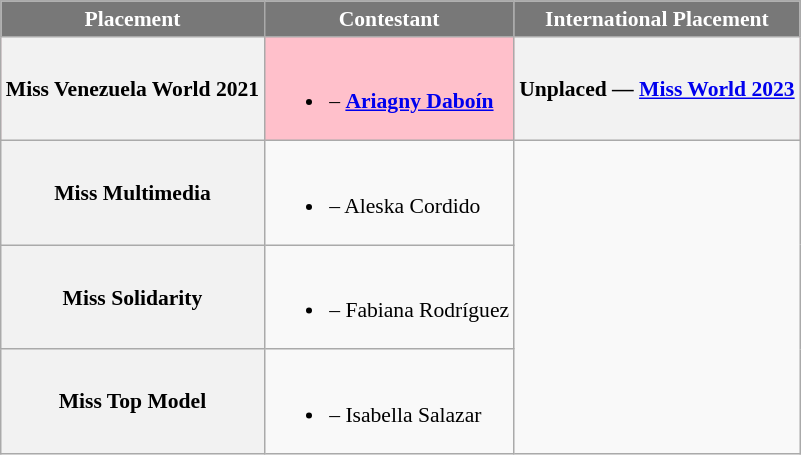<table class="wikitable sortable" style="font-size: 90%;">
<tr>
<th style="background-color:#787878;color:#FFFFFF;">Placement</th>
<th style="background-color:#787878;color:#FFFFFF;">Contestant</th>
<th style="background-color:#787878;color:#FFFFFF;">International Placement</th>
</tr>
<tr style="background-color:Pink">
<th>Miss Venezuela World 2021</th>
<td><br><ul><li><strong></strong> – <strong><a href='#'>Ariagny Daboín</a></strong></li></ul></td>
<th>Unplaced — <a href='#'>Miss World 2023</a></th>
</tr>
<tr>
<th><strong>Miss Multimedia</strong></th>
<td><br><ul><li><strong></strong> – Aleska Cordido</li></ul></td>
</tr>
<tr>
<th><strong>Miss Solidarity</strong></th>
<td><br><ul><li><strong></strong> – Fabiana Rodríguez</li></ul></td>
</tr>
<tr>
<th><strong>Miss Top Model</strong></th>
<td><br><ul><li><strong></strong> – Isabella Salazar</li></ul></td>
</tr>
</table>
